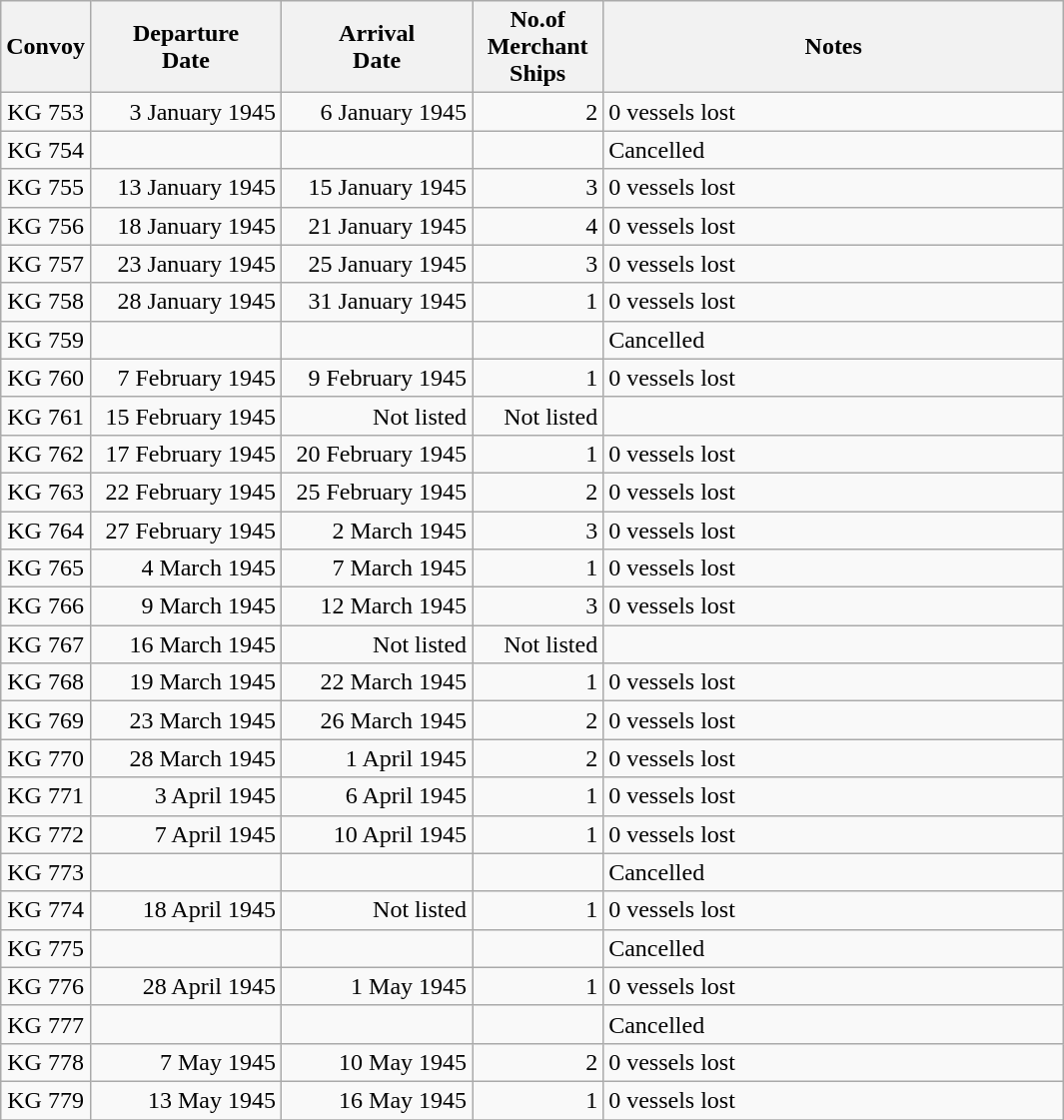<table class="wikitable sortable">
<tr>
<th scope="col" width="50px">Convoy</th>
<th scope="col" width="120px">Departure<br>Date</th>
<th scope="col" width="120px">Arrival<br>Date</th>
<th scope="col" width="80px">No.of Merchant Ships</th>
<th scope="col" width="300px">Notes</th>
</tr>
<tr>
<td align="center">KG 753</td>
<td align="right">3 January 1945</td>
<td align="right">6 January 1945</td>
<td align="right">2</td>
<td align="left">0 vessels lost</td>
</tr>
<tr>
<td align="center">KG 754</td>
<td align="right"></td>
<td align="right"></td>
<td align="right"></td>
<td align="left">Cancelled</td>
</tr>
<tr>
<td align="center">KG 755</td>
<td align="right">13 January 1945</td>
<td align="right">15 January 1945</td>
<td align="right">3</td>
<td align="left">0 vessels lost</td>
</tr>
<tr>
<td align="center">KG 756</td>
<td align="right">18 January 1945</td>
<td align="right">21 January 1945</td>
<td align="right">4</td>
<td align="left">0 vessels lost</td>
</tr>
<tr>
<td align="center">KG 757</td>
<td align="right">23 January 1945</td>
<td align="right">25 January 1945</td>
<td align="right">3</td>
<td align="left">0 vessels lost</td>
</tr>
<tr>
<td align="center">KG 758</td>
<td align="right">28 January 1945</td>
<td align="right">31 January 1945</td>
<td align="right">1</td>
<td align="left">0 vessels lost</td>
</tr>
<tr>
<td align="center">KG 759</td>
<td align="right"></td>
<td align="right"></td>
<td align="right"></td>
<td align="left">Cancelled</td>
</tr>
<tr>
<td align="center">KG 760</td>
<td align="right">7 February 1945</td>
<td align="right">9 February 1945</td>
<td align="right">1</td>
<td align="left">0 vessels lost</td>
</tr>
<tr>
<td align="center">KG 761</td>
<td align="right">15 February 1945</td>
<td align="right">Not listed</td>
<td align="right">Not listed</td>
<td align="left"></td>
</tr>
<tr>
<td align="center">KG 762</td>
<td align="right">17 February 1945</td>
<td align="right">20 February 1945</td>
<td align="right">1</td>
<td align="left">0 vessels lost</td>
</tr>
<tr>
<td align="center">KG 763</td>
<td align="right">22 February 1945</td>
<td align="right">25 February 1945</td>
<td align="right">2</td>
<td align="left">0 vessels lost</td>
</tr>
<tr>
<td align="center">KG 764</td>
<td align="right">27 February 1945</td>
<td align="right">2 March 1945</td>
<td align="right">3</td>
<td align="left">0 vessels lost</td>
</tr>
<tr>
<td align="center">KG 765</td>
<td align="right">4 March 1945</td>
<td align="right">7 March 1945</td>
<td align="right">1</td>
<td align="left">0 vessels lost</td>
</tr>
<tr>
<td align="center">KG 766</td>
<td align="right">9 March 1945</td>
<td align="right">12 March 1945</td>
<td align="right">3</td>
<td align="left">0 vessels lost</td>
</tr>
<tr>
<td align="center">KG 767</td>
<td align="right">16 March 1945</td>
<td align="right">Not listed</td>
<td align="right">Not listed</td>
<td align="left"></td>
</tr>
<tr>
<td align="center">KG 768</td>
<td align="right">19 March 1945</td>
<td align="right">22 March 1945</td>
<td align="right">1</td>
<td align="left">0 vessels lost</td>
</tr>
<tr>
<td align="center">KG 769</td>
<td align="right">23 March 1945</td>
<td align="right">26 March 1945</td>
<td align="right">2</td>
<td align="left">0 vessels lost</td>
</tr>
<tr>
<td align="center">KG 770</td>
<td align="right">28 March 1945</td>
<td align="right">1 April 1945</td>
<td align="right">2</td>
<td align="left">0 vessels lost</td>
</tr>
<tr>
<td align="center">KG 771</td>
<td align="right">3 April 1945</td>
<td align="right">6 April 1945</td>
<td align="right">1</td>
<td align="left">0 vessels lost</td>
</tr>
<tr>
<td align="center">KG 772</td>
<td align="right">7 April 1945</td>
<td align="right">10 April 1945</td>
<td align="right">1</td>
<td align="left">0 vessels lost</td>
</tr>
<tr>
<td align="center">KG 773</td>
<td align="right"></td>
<td align="right"></td>
<td align="right"></td>
<td align="left">Cancelled</td>
</tr>
<tr>
<td align="center">KG 774</td>
<td align="right">18 April 1945</td>
<td align="right">Not listed</td>
<td align="right">1</td>
<td align="left">0 vessels lost</td>
</tr>
<tr>
<td align="center">KG 775</td>
<td align="right"></td>
<td align="right"></td>
<td align="right"></td>
<td align="left">Cancelled</td>
</tr>
<tr>
<td align="center">KG 776</td>
<td align="right">28 April 1945</td>
<td align="right">1 May 1945</td>
<td align="right">1</td>
<td align="left">0 vessels lost</td>
</tr>
<tr>
<td align="center">KG 777</td>
<td align="right"></td>
<td align="right"></td>
<td align="right"></td>
<td align="left">Cancelled</td>
</tr>
<tr>
<td align="center">KG 778</td>
<td align="right">7 May 1945</td>
<td align="right">10 May 1945</td>
<td align="right">2</td>
<td align="left">0 vessels lost</td>
</tr>
<tr>
<td align="center">KG 779</td>
<td align="right">13 May 1945</td>
<td align="right">16 May 1945</td>
<td align="right">1</td>
<td align="left">0 vessels lost</td>
</tr>
<tr>
</tr>
</table>
